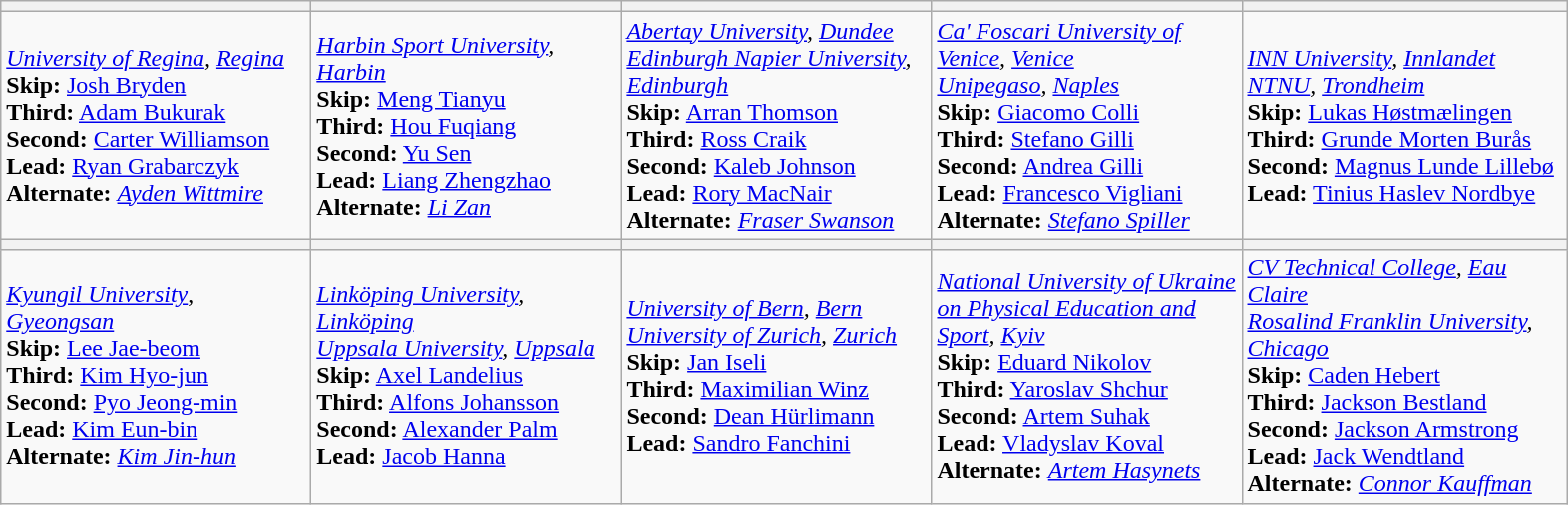<table class=wikitable>
<tr>
<th width=200></th>
<th width=200></th>
<th width=200></th>
<th width=200></th>
<th width=200></th>
</tr>
<tr>
<td><em><a href='#'>University of Regina</a>, <a href='#'>Regina</a></em><br><strong>Skip:</strong> <a href='#'>Josh Bryden</a><br>
<strong>Third:</strong> <a href='#'>Adam Bukurak</a><br>
<strong>Second:</strong> <a href='#'>Carter Williamson</a><br>
<strong>Lead:</strong> <a href='#'>Ryan Grabarczyk</a><br>
<strong>Alternate:</strong> <em><a href='#'>Ayden Wittmire</a></em></td>
<td><em><a href='#'>Harbin Sport University</a>, <a href='#'>Harbin</a></em><br><strong>Skip:</strong> <a href='#'>Meng Tianyu</a><br>
<strong>Third:</strong> <a href='#'>Hou Fuqiang</a><br>
<strong>Second:</strong> <a href='#'>Yu Sen</a><br>
<strong>Lead:</strong> <a href='#'>Liang Zhengzhao</a><br>
<strong>Alternate:</strong> <em><a href='#'>Li Zan</a></em></td>
<td><em><a href='#'>Abertay University</a>, <a href='#'>Dundee</a> <br> <a href='#'>Edinburgh Napier University</a>, <a href='#'>Edinburgh</a></em><br><strong>Skip:</strong> <a href='#'>Arran Thomson</a><br>
<strong>Third:</strong> <a href='#'>Ross Craik</a><br>
<strong>Second:</strong> <a href='#'>Kaleb Johnson</a><br>
<strong>Lead:</strong> <a href='#'>Rory MacNair</a><br>
<strong>Alternate:</strong> <em><a href='#'>Fraser Swanson</a></em></td>
<td><em><a href='#'>Ca' Foscari University of Venice</a>, <a href='#'>Venice</a></em> <br> <em><a href='#'>Unipegaso</a>, <a href='#'>Naples</a></em><br><strong>Skip:</strong> <a href='#'>Giacomo Colli</a><br>
<strong>Third:</strong> <a href='#'>Stefano Gilli</a><br>
<strong>Second:</strong> <a href='#'>Andrea Gilli</a><br>
<strong>Lead:</strong> <a href='#'>Francesco Vigliani</a><br>
<strong>Alternate:</strong> <em><a href='#'>Stefano Spiller</a></em></td>
<td><em><a href='#'>INN University</a>, <a href='#'>Innlandet</a> <br> <a href='#'>NTNU</a>, <a href='#'>Trondheim</a></em><br><strong>Skip:</strong> <a href='#'>Lukas Høstmælingen</a><br>
<strong>Third:</strong> <a href='#'>Grunde Morten Burås</a><br>
<strong>Second:</strong> <a href='#'>Magnus Lunde Lillebø</a><br>
<strong>Lead:</strong> <a href='#'>Tinius Haslev Nordbye</a></td>
</tr>
<tr>
<th width=200></th>
<th width=200></th>
<th width=200></th>
<th width=200></th>
<th width=210></th>
</tr>
<tr>
<td {langx><em><a href='#'>Kyungil University</a></em>, <em><a href='#'>Gyeongsan</a></em><br><strong>Skip:</strong> <a href='#'>Lee Jae-beom</a><br>
<strong>Third:</strong> <a href='#'>Kim Hyo-jun</a><br>
<strong>Second:</strong> <a href='#'>Pyo Jeong-min</a><br>
<strong>Lead:</strong> <a href='#'>Kim Eun-bin</a><br>
<strong>Alternate:</strong> <em><a href='#'>Kim Jin-hun</a></em></td>
<td><em><a href='#'>Linköping University</a>, <a href='#'>Linköping</a> <br> <a href='#'>Uppsala University</a>, <a href='#'>Uppsala</a></em><br><strong>Skip:</strong> <a href='#'>Axel Landelius</a><br>
<strong>Third:</strong> <a href='#'>Alfons Johansson</a><br>
<strong>Second:</strong> <a href='#'>Alexander Palm</a><br>
<strong>Lead:</strong> <a href='#'>Jacob Hanna</a></td>
<td><em><a href='#'>University of Bern</a>, <a href='#'>Bern</a> <br> <a href='#'>University of Zurich</a>, <a href='#'>Zurich</a></em><br><strong>Skip:</strong> <a href='#'>Jan Iseli</a><br>
<strong>Third:</strong> <a href='#'>Maximilian Winz</a><br>
<strong>Second:</strong> <a href='#'>Dean Hürlimann</a><br>
<strong>Lead:</strong> <a href='#'>Sandro Fanchini</a></td>
<td><em><a href='#'>National University of Ukraine on Physical Education and Sport</a>, <a href='#'>Kyiv</a></em><br><strong>Skip:</strong> <a href='#'>Eduard Nikolov</a><br>
<strong>Third:</strong> <a href='#'>Yaroslav Shchur</a><br>
<strong>Second:</strong> <a href='#'>Artem Suhak</a><br>
<strong>Lead:</strong> <a href='#'>Vladyslav Koval</a><br>
<strong>Alternate:</strong> <em><a href='#'>Artem Hasynets</a></em></td>
<td><em><a href='#'>CV Technical College</a>, <a href='#'>Eau Claire</a> <br> <a href='#'>Rosalind Franklin University</a>, <a href='#'>Chicago</a></em><br><strong>Skip:</strong> <a href='#'>Caden Hebert</a><br>
<strong>Third:</strong> <a href='#'>Jackson Bestland</a><br>
<strong>Second:</strong> <a href='#'>Jackson Armstrong</a><br>
<strong>Lead:</strong> <a href='#'>Jack Wendtland</a><br>
<strong>Alternate:</strong> <em><a href='#'>Connor Kauffman</a></em></td>
</tr>
</table>
